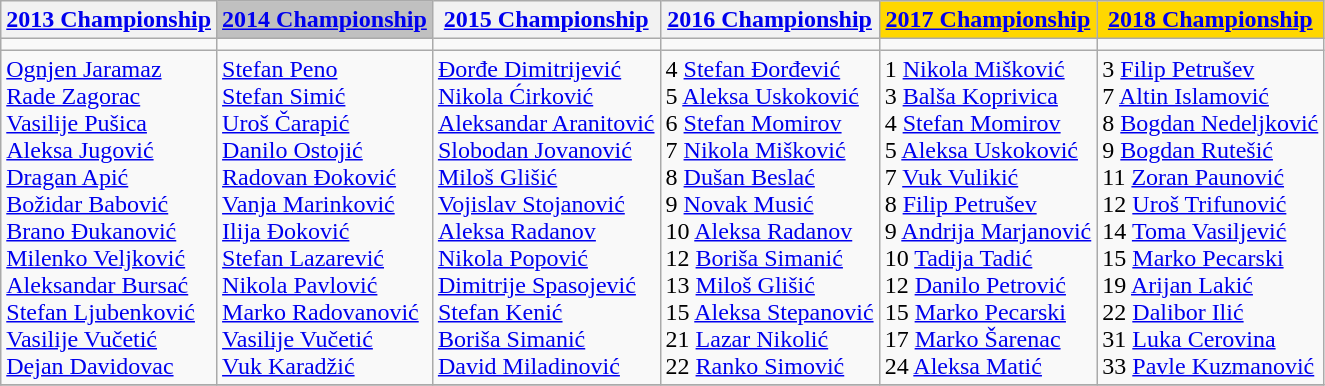<table class="wikitable">
<tr>
<th><a href='#'>2013 Championship</a></th>
<th style="background:silver;"><a href='#'>2014 Championship</a></th>
<th><a href='#'>2015 Championship</a></th>
<th><a href='#'>2016 Championship</a></th>
<th style="background:gold;"><a href='#'>2017 Championship</a></th>
<th style="background:gold;"><a href='#'>2018 Championship</a></th>
</tr>
<tr>
<td></td>
<td></td>
<td></td>
<td></td>
<td></td>
<td></td>
</tr>
<tr>
<td valign=top><a href='#'>Ognjen Jaramaz</a><br> <a href='#'>Rade Zagorac</a><br> <a href='#'>Vasilije Pušica</a><br> <a href='#'>Aleksa Jugović</a><br> <a href='#'>Dragan Apić</a><br> <a href='#'>Božidar Babović</a><br> <a href='#'>Brano Đukanović</a><br> <a href='#'>Milenko Veljković</a><br> <a href='#'>Aleksandar Bursać</a><br> <a href='#'>Stefan Ljubenković</a><br> <a href='#'>Vasilije Vučetić</a><br> <a href='#'>Dejan Davidovac</a></td>
<td valign=top><a href='#'>Stefan Peno</a><br><a href='#'>Stefan Simić</a><br><a href='#'>Uroš Čarapić</a><br><a href='#'>Danilo Ostojić</a><br><a href='#'>Radovan Đoković</a><br><a href='#'>Vanja Marinković</a><br><a href='#'>Ilija Đoković</a><br><a href='#'>Stefan Lazarević</a><br><a href='#'>Nikola Pavlović</a><br><a href='#'>Marko Radovanović</a><br><a href='#'>Vasilije Vučetić</a><br><a href='#'>Vuk Karadžić</a></td>
<td valign=top><a href='#'>Đorđe Dimitrijević</a><br> <a href='#'>Nikola Ćirković</a><br> <a href='#'>Aleksandar Aranitović</a><br> <a href='#'>Slobodan Jovanović</a><br> <a href='#'>Miloš Glišić</a><br> <a href='#'>Vojislav Stojanović</a><br> <a href='#'>Aleksa Radanov</a><br> <a href='#'>Nikola Popović</a><br> <a href='#'>Dimitrije Spasojević</a><br> <a href='#'>Stefan Kenić</a><br> <a href='#'>Boriša Simanić</a><br> <a href='#'>David Miladinović</a></td>
<td valign=top>4 <a href='#'>Stefan Đorđević</a><br>5 <a href='#'>Aleksa Uskoković</a><br>6 <a href='#'>Stefan Momirov</a><br>7 <a href='#'>Nikola Mišković</a><br>8 <a href='#'>Dušan Beslać</a><br>9 <a href='#'>Novak Musić</a><br>10 <a href='#'>Aleksa Radanov</a><br>12 <a href='#'>Boriša Simanić</a><br>13 <a href='#'>Miloš Glišić</a><br>15 <a href='#'>Aleksa Stepanović</a><br>21 <a href='#'>Lazar Nikolić</a><br>22 <a href='#'>Ranko Simović</a></td>
<td valign=top>1 <a href='#'>Nikola Mišković</a><br>3 <a href='#'>Balša Koprivica</a><br>4 <a href='#'>Stefan Momirov</a><br>5 <a href='#'>Aleksa Uskoković</a><br>7 <a href='#'>Vuk Vulikić</a><br>8 <a href='#'>Filip Petrušev</a><br>9 <a href='#'>Andrija Marjanović</a><br>10 <a href='#'>Tadija Tadić</a><br>12 <a href='#'>Danilo Petrović</a><br>15 <a href='#'>Marko Pecarski</a><br>17 <a href='#'>Marko Šarenac</a><br>24 <a href='#'>Aleksa Matić</a></td>
<td valign=top>3 <a href='#'>Filip Petrušev</a><br>7 <a href='#'>Altin Islamović</a><br>8 <a href='#'>Bogdan Nedeljković</a><br>9 <a href='#'>Bogdan Rutešić</a><br>11 <a href='#'>Zoran Paunović</a><br>12 <a href='#'>Uroš Trifunović</a><br>14 <a href='#'>Toma Vasiljević</a><br>15 <a href='#'>Marko Pecarski</a><br>19 <a href='#'>Arijan Lakić</a><br>22 <a href='#'>Dalibor Ilić</a><br>31 <a href='#'>Luka Cerovina</a><br>33 <a href='#'>Pavle Kuzmanović</a></td>
</tr>
<tr>
</tr>
</table>
